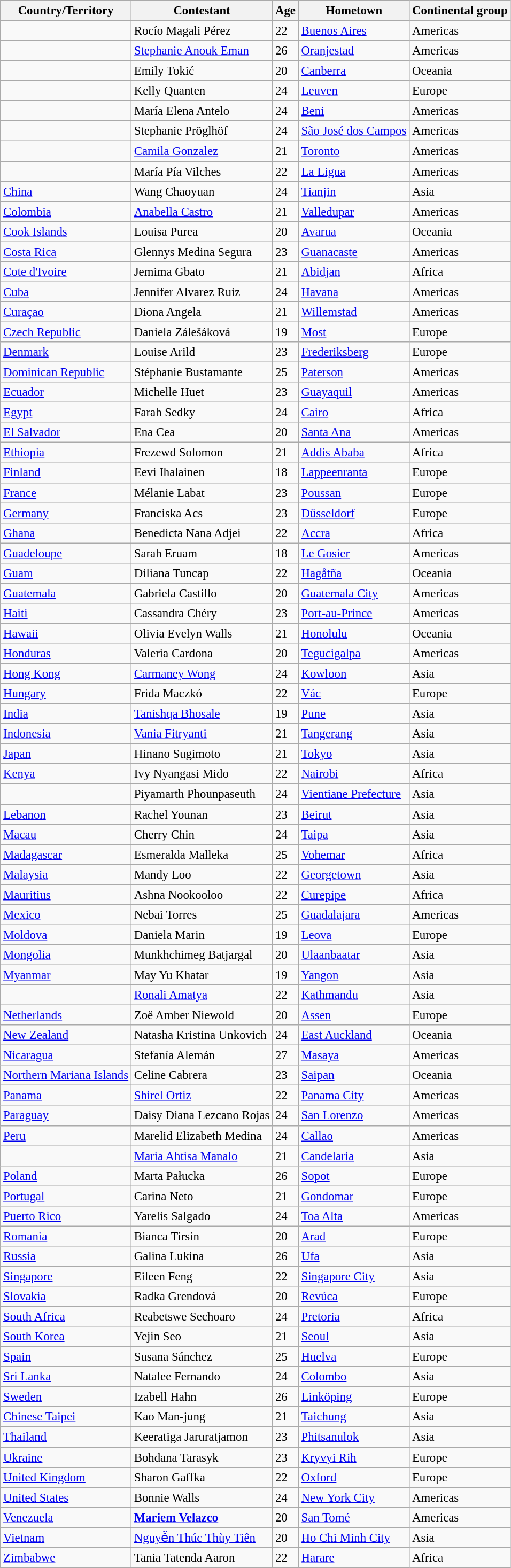<table class="wikitable sortable" style="font-size:95%;">
<tr>
<th>Country/Territory</th>
<th>Contestant</th>
<th>Age</th>
<th>Hometown</th>
<th>Continental group</th>
</tr>
<tr>
<td></td>
<td>Rocío Magali Pérez</td>
<td>22</td>
<td><a href='#'>Buenos Aires</a></td>
<td>Americas</td>
</tr>
<tr>
<td></td>
<td><a href='#'>Stephanie Anouk Eman</a> </td>
<td>26</td>
<td><a href='#'>Oranjestad</a></td>
<td>Americas</td>
</tr>
<tr>
<td></td>
<td>Emily Tokić</td>
<td>20</td>
<td><a href='#'>Canberra</a></td>
<td>Oceania</td>
</tr>
<tr>
<td></td>
<td>Kelly Quanten</td>
<td>24</td>
<td><a href='#'>Leuven</a></td>
<td>Europe</td>
</tr>
<tr>
<td></td>
<td>María Elena Antelo</td>
<td>24</td>
<td><a href='#'>Beni</a></td>
<td>Americas</td>
</tr>
<tr>
<td></td>
<td>Stephanie Pröglhöf</td>
<td>24</td>
<td><a href='#'>São José dos Campos</a></td>
<td>Americas</td>
</tr>
<tr>
<td></td>
<td><a href='#'>Camila Gonzalez</a></td>
<td>21</td>
<td><a href='#'>Toronto</a></td>
<td>Americas</td>
</tr>
<tr>
<td></td>
<td>María Pía Vilches</td>
<td>22</td>
<td><a href='#'>La Ligua</a></td>
<td>Americas</td>
</tr>
<tr>
<td> <a href='#'>China</a></td>
<td>Wang Chaoyuan</td>
<td>24</td>
<td><a href='#'>Tianjin</a></td>
<td>Asia</td>
</tr>
<tr>
<td> <a href='#'>Colombia</a></td>
<td><a href='#'>Anabella Castro</a></td>
<td>21</td>
<td><a href='#'>Valledupar</a></td>
<td>Americas</td>
</tr>
<tr>
<td> <a href='#'>Cook Islands</a></td>
<td>Louisa Purea</td>
<td>20</td>
<td><a href='#'>Avarua</a></td>
<td>Oceania</td>
</tr>
<tr>
<td> <a href='#'>Costa Rica</a></td>
<td>Glennys Medina Segura</td>
<td>23</td>
<td><a href='#'>Guanacaste</a></td>
<td>Americas</td>
</tr>
<tr>
<td> <a href='#'>Cote d'Ivoire</a></td>
<td>Jemima Gbato</td>
<td>21</td>
<td><a href='#'>Abidjan</a></td>
<td>Africa</td>
</tr>
<tr>
<td> <a href='#'>Cuba</a></td>
<td>Jennifer Alvarez Ruiz</td>
<td>24</td>
<td><a href='#'>Havana</a></td>
<td>Americas</td>
</tr>
<tr>
<td> <a href='#'>Curaçao</a></td>
<td>Diona Angela</td>
<td>21</td>
<td><a href='#'>Willemstad</a></td>
<td>Americas</td>
</tr>
<tr>
<td> <a href='#'>Czech Republic</a></td>
<td>Daniela Zálešáková</td>
<td>19</td>
<td><a href='#'>Most</a></td>
<td>Europe</td>
</tr>
<tr>
<td> <a href='#'>Denmark</a></td>
<td>Louise Arild</td>
<td>23</td>
<td><a href='#'>Frederiksberg</a></td>
<td>Europe</td>
</tr>
<tr>
<td> <a href='#'>Dominican Republic</a></td>
<td>Stéphanie Bustamante</td>
<td>25</td>
<td><a href='#'>Paterson</a></td>
<td>Americas</td>
</tr>
<tr>
<td> <a href='#'>Ecuador</a></td>
<td>Michelle Huet</td>
<td>23</td>
<td><a href='#'>Guayaquil</a></td>
<td>Americas</td>
</tr>
<tr>
<td> <a href='#'>Egypt</a></td>
<td>Farah Sedky</td>
<td>24</td>
<td><a href='#'>Cairo</a></td>
<td>Africa</td>
</tr>
<tr>
<td> <a href='#'>El Salvador</a></td>
<td>Ena Cea</td>
<td>20</td>
<td><a href='#'>Santa Ana</a></td>
<td>Americas</td>
</tr>
<tr>
<td> <a href='#'>Ethiopia</a></td>
<td>Frezewd Solomon</td>
<td>21</td>
<td><a href='#'>Addis Ababa</a></td>
<td>Africa</td>
</tr>
<tr>
<td> <a href='#'>Finland</a></td>
<td>Eevi Ihalainen</td>
<td>18</td>
<td><a href='#'>Lappeenranta</a></td>
<td>Europe</td>
</tr>
<tr>
<td> <a href='#'>France</a></td>
<td>Mélanie Labat</td>
<td>23</td>
<td><a href='#'>Poussan</a></td>
<td>Europe</td>
</tr>
<tr>
<td> <a href='#'>Germany</a></td>
<td>Franciska Acs</td>
<td>23</td>
<td><a href='#'>Düsseldorf</a></td>
<td>Europe</td>
</tr>
<tr>
<td> <a href='#'>Ghana</a></td>
<td>Benedicta Nana Adjei</td>
<td>22</td>
<td><a href='#'>Accra</a></td>
<td>Africa</td>
</tr>
<tr>
<td> <a href='#'>Guadeloupe</a></td>
<td>Sarah Eruam</td>
<td>18</td>
<td><a href='#'>Le Gosier</a></td>
<td>Americas</td>
</tr>
<tr>
<td> <a href='#'>Guam</a></td>
<td>Diliana Tuncap</td>
<td>22</td>
<td><a href='#'>Hagåtña</a></td>
<td>Oceania</td>
</tr>
<tr>
<td> <a href='#'>Guatemala</a></td>
<td>Gabriela Castillo</td>
<td>20</td>
<td><a href='#'>Guatemala City</a></td>
<td>Americas</td>
</tr>
<tr>
<td> <a href='#'>Haiti</a></td>
<td>Cassandra Chéry</td>
<td>23</td>
<td><a href='#'>Port-au-Prince</a></td>
<td>Americas</td>
</tr>
<tr>
<td> <a href='#'>Hawaii</a></td>
<td>Olivia Evelyn Walls</td>
<td>21</td>
<td><a href='#'>Honolulu</a></td>
<td>Oceania</td>
</tr>
<tr>
<td> <a href='#'>Honduras</a></td>
<td>Valeria Cardona</td>
<td>20</td>
<td><a href='#'>Tegucigalpa</a></td>
<td>Americas</td>
</tr>
<tr>
<td> <a href='#'>Hong Kong</a></td>
<td><a href='#'>Carmaney Wong</a></td>
<td>24</td>
<td><a href='#'>Kowloon</a></td>
<td>Asia</td>
</tr>
<tr>
<td> <a href='#'>Hungary</a></td>
<td>Frida Maczkó</td>
<td>22</td>
<td><a href='#'>Vác</a></td>
<td>Europe</td>
</tr>
<tr>
<td> <a href='#'>India</a></td>
<td><a href='#'>Tanishqa Bhosale</a></td>
<td>19</td>
<td><a href='#'>Pune</a></td>
<td>Asia</td>
</tr>
<tr>
<td> <a href='#'>Indonesia</a></td>
<td><a href='#'>Vania Fitryanti</a></td>
<td>21</td>
<td><a href='#'>Tangerang</a></td>
<td>Asia</td>
</tr>
<tr>
<td> <a href='#'>Japan</a></td>
<td>Hinano Sugimoto</td>
<td>21</td>
<td><a href='#'>Tokyo</a></td>
<td>Asia</td>
</tr>
<tr>
<td> <a href='#'>Kenya</a></td>
<td>Ivy Nyangasi Mido</td>
<td>22</td>
<td><a href='#'>Nairobi</a></td>
<td>Africa</td>
</tr>
<tr>
<td></td>
<td>Piyamarth Phounpaseuth</td>
<td>24</td>
<td><a href='#'>Vientiane Prefecture</a></td>
<td>Asia</td>
</tr>
<tr>
<td> <a href='#'>Lebanon</a></td>
<td>Rachel Younan</td>
<td>23</td>
<td><a href='#'>Beirut</a></td>
<td>Asia</td>
</tr>
<tr>
<td> <a href='#'>Macau</a></td>
<td>Cherry Chin</td>
<td>24</td>
<td><a href='#'>Taipa</a></td>
<td>Asia</td>
</tr>
<tr>
<td> <a href='#'>Madagascar</a></td>
<td>Esmeralda Malleka</td>
<td>25</td>
<td><a href='#'>Vohemar</a></td>
<td>Africa</td>
</tr>
<tr>
<td> <a href='#'>Malaysia</a></td>
<td>Mandy Loo</td>
<td>22</td>
<td><a href='#'>Georgetown</a></td>
<td>Asia</td>
</tr>
<tr>
<td> <a href='#'>Mauritius</a></td>
<td>Ashna Nookooloo</td>
<td>22</td>
<td><a href='#'>Curepipe</a></td>
<td>Africa</td>
</tr>
<tr>
<td> <a href='#'>Mexico</a></td>
<td>Nebai Torres</td>
<td>25</td>
<td><a href='#'>Guadalajara</a></td>
<td>Americas</td>
</tr>
<tr>
<td> <a href='#'>Moldova</a></td>
<td>Daniela Marin</td>
<td>19</td>
<td><a href='#'>Leova</a></td>
<td>Europe</td>
</tr>
<tr>
<td> <a href='#'>Mongolia</a></td>
<td>Munkhchimeg Batjargal</td>
<td>20</td>
<td><a href='#'>Ulaanbaatar</a></td>
<td>Asia</td>
</tr>
<tr>
<td> <a href='#'>Myanmar</a></td>
<td>May Yu Khatar</td>
<td>19</td>
<td><a href='#'>Yangon</a></td>
<td>Asia</td>
</tr>
<tr>
<td></td>
<td><a href='#'>Ronali Amatya</a></td>
<td>22</td>
<td><a href='#'>Kathmandu</a></td>
<td>Asia</td>
</tr>
<tr>
<td> <a href='#'>Netherlands</a></td>
<td>Zoë Amber Niewold</td>
<td>20</td>
<td><a href='#'>Assen</a></td>
<td>Europe</td>
</tr>
<tr>
<td> <a href='#'>New Zealand</a></td>
<td>Natasha Kristina Unkovich</td>
<td>24</td>
<td><a href='#'>East Auckland</a></td>
<td>Oceania</td>
</tr>
<tr>
<td> <a href='#'>Nicaragua</a></td>
<td>Stefanía Alemán</td>
<td>27</td>
<td><a href='#'>Masaya</a></td>
<td>Americas</td>
</tr>
<tr>
<td> <a href='#'>Northern Mariana Islands</a></td>
<td>Celine Cabrera</td>
<td>23</td>
<td><a href='#'>Saipan</a></td>
<td>Oceania</td>
</tr>
<tr>
<td> <a href='#'>Panama</a></td>
<td><a href='#'>Shirel Ortiz</a></td>
<td>22</td>
<td><a href='#'>Panama City</a></td>
<td>Americas</td>
</tr>
<tr>
<td> <a href='#'>Paraguay</a></td>
<td>Daisy Diana Lezcano Rojas</td>
<td>24</td>
<td><a href='#'>San Lorenzo</a></td>
<td>Americas</td>
</tr>
<tr>
<td> <a href='#'>Peru</a></td>
<td>Marelid Elizabeth Medina</td>
<td>24</td>
<td><a href='#'>Callao</a></td>
<td>Americas</td>
</tr>
<tr>
<td></td>
<td><a href='#'>Maria Ahtisa Manalo</a></td>
<td>21</td>
<td><a href='#'>Candelaria</a></td>
<td>Asia</td>
</tr>
<tr>
<td> <a href='#'>Poland</a></td>
<td>Marta Pałucka</td>
<td>26</td>
<td><a href='#'>Sopot</a></td>
<td>Europe</td>
</tr>
<tr>
<td> <a href='#'>Portugal</a></td>
<td>Carina Neto</td>
<td>21</td>
<td><a href='#'>Gondomar</a></td>
<td>Europe</td>
</tr>
<tr>
<td> <a href='#'>Puerto Rico</a></td>
<td>Yarelis Salgado</td>
<td>24</td>
<td><a href='#'>Toa Alta</a></td>
<td>Americas</td>
</tr>
<tr>
<td> <a href='#'>Romania</a></td>
<td>Bianca Tirsin</td>
<td>20</td>
<td><a href='#'>Arad</a></td>
<td>Europe</td>
</tr>
<tr>
<td> <a href='#'>Russia</a></td>
<td>Galina Lukina</td>
<td>26</td>
<td><a href='#'>Ufa</a></td>
<td>Asia</td>
</tr>
<tr>
<td> <a href='#'>Singapore</a></td>
<td>Eileen Feng</td>
<td>22</td>
<td><a href='#'>Singapore City</a></td>
<td>Asia</td>
</tr>
<tr>
<td> <a href='#'>Slovakia</a></td>
<td>Radka Grendová</td>
<td>20</td>
<td><a href='#'>Revúca</a></td>
<td>Europe</td>
</tr>
<tr>
<td> <a href='#'>South Africa</a></td>
<td>Reabetswe Sechoaro</td>
<td>24</td>
<td><a href='#'>Pretoria</a></td>
<td>Africa</td>
</tr>
<tr>
<td> <a href='#'>South Korea</a></td>
<td>Yejin Seo</td>
<td>21</td>
<td><a href='#'>Seoul</a></td>
<td>Asia</td>
</tr>
<tr>
<td> <a href='#'>Spain</a></td>
<td>Susana Sánchez</td>
<td>25</td>
<td><a href='#'>Huelva</a></td>
<td>Europe</td>
</tr>
<tr>
<td> <a href='#'>Sri Lanka</a></td>
<td>Natalee Fernando</td>
<td>24</td>
<td><a href='#'>Colombo</a></td>
<td>Asia</td>
</tr>
<tr>
<td> <a href='#'>Sweden</a></td>
<td>Izabell Hahn</td>
<td>26</td>
<td><a href='#'>Linköping</a></td>
<td>Europe</td>
</tr>
<tr>
<td> <a href='#'>Chinese Taipei</a></td>
<td>Kao Man-jung</td>
<td>21</td>
<td><a href='#'>Taichung</a></td>
<td>Asia</td>
</tr>
<tr>
<td> <a href='#'>Thailand</a></td>
<td>Keeratiga Jaruratjamon</td>
<td>23</td>
<td><a href='#'>Phitsanulok</a></td>
<td>Asia</td>
</tr>
<tr>
<td> <a href='#'>Ukraine</a></td>
<td>Bohdana Tarasyk</td>
<td>23</td>
<td><a href='#'>Kryvyi Rih</a></td>
<td>Europe</td>
</tr>
<tr>
<td> <a href='#'>United Kingdom</a></td>
<td>Sharon Gaffka</td>
<td>22</td>
<td><a href='#'>Oxford</a></td>
<td>Europe</td>
</tr>
<tr>
<td> <a href='#'>United States</a></td>
<td>Bonnie Walls</td>
<td>24</td>
<td><a href='#'>New York City</a></td>
<td>Americas</td>
</tr>
<tr>
<td> <a href='#'>Venezuela</a></td>
<td><strong><a href='#'>Mariem Velazco</a></strong></td>
<td>20</td>
<td><a href='#'>San Tomé</a></td>
<td>Americas</td>
</tr>
<tr>
<td> <a href='#'>Vietnam</a></td>
<td><a href='#'>Nguyễn Thúc Thùy Tiên</a></td>
<td>20</td>
<td><a href='#'>Ho Chi Minh City</a></td>
<td>Asia</td>
</tr>
<tr>
<td> <a href='#'>Zimbabwe</a></td>
<td>Tania Tatenda Aaron</td>
<td>22</td>
<td><a href='#'>Harare</a></td>
<td>Africa</td>
</tr>
</table>
